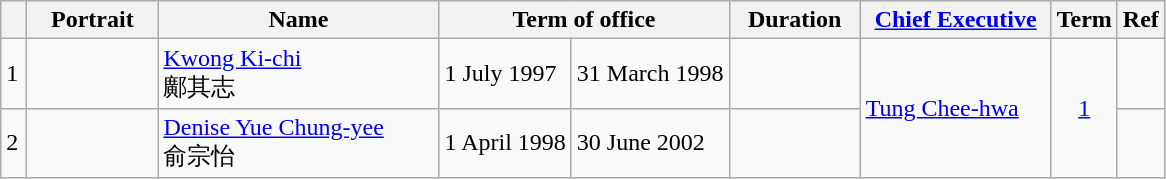<table class="wikitable"  style="text-align:left">
<tr>
<th width=10px></th>
<th width=80px>Portrait</th>
<th width=180px>Name</th>
<th width=180px colspan=2>Term of office</th>
<th width=80px>Duration</th>
<th width=120px><a href='#'>Chief Executive</a></th>
<th>Term</th>
<th>Ref</th>
</tr>
<tr>
<td bgcolor=>1</td>
<td></td>
<td><a href='#'>Kwong Ki-chi</a><br>鄺其志</td>
<td>1 July 1997</td>
<td>31 March 1998</td>
<td></td>
<td rowspan=2><a href='#'>Tung Chee-hwa</a><br></td>
<td rowspan=2 align=center><a href='#'>1</a></td>
<td></td>
</tr>
<tr>
<td bgcolor=>2</td>
<td></td>
<td><a href='#'>Denise Yue Chung-yee</a><br>俞宗怡</td>
<td>1 April 1998</td>
<td>30 June 2002</td>
<td></td>
<td></td>
</tr>
</table>
